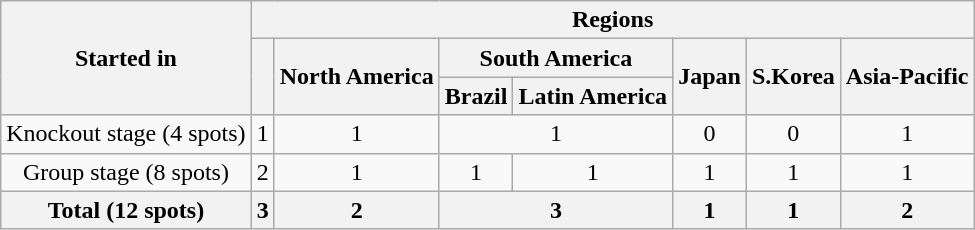<table class="wikitable" style="text-align:center">
<tr>
<th rowspan="3">Started in</th>
<th colspan="7">Regions</th>
</tr>
<tr>
<th rowspan="2"></th>
<th rowspan="2">North America</th>
<th colspan="2">South America</th>
<th rowspan="2">Japan</th>
<th rowspan="2">S.Korea</th>
<th rowspan="2">Asia-Pacific</th>
</tr>
<tr>
<th>Brazil</th>
<th>Latin America</th>
</tr>
<tr>
<td style="text-align:center">Knockout stage (4 spots)</td>
<td>1</td>
<td>1</td>
<td colspan="2">1</td>
<td>0</td>
<td>0</td>
<td>1</td>
</tr>
<tr>
<td style="text-align:center">Group stage (8 spots)</td>
<td>2</td>
<td>1</td>
<td>1</td>
<td>1</td>
<td>1</td>
<td>1</td>
<td>1</td>
</tr>
<tr>
<th style="text-align:center">Total (12 spots)</th>
<th>3</th>
<th>2</th>
<th colspan="2">3</th>
<th>1</th>
<th>1</th>
<th>2</th>
</tr>
</table>
